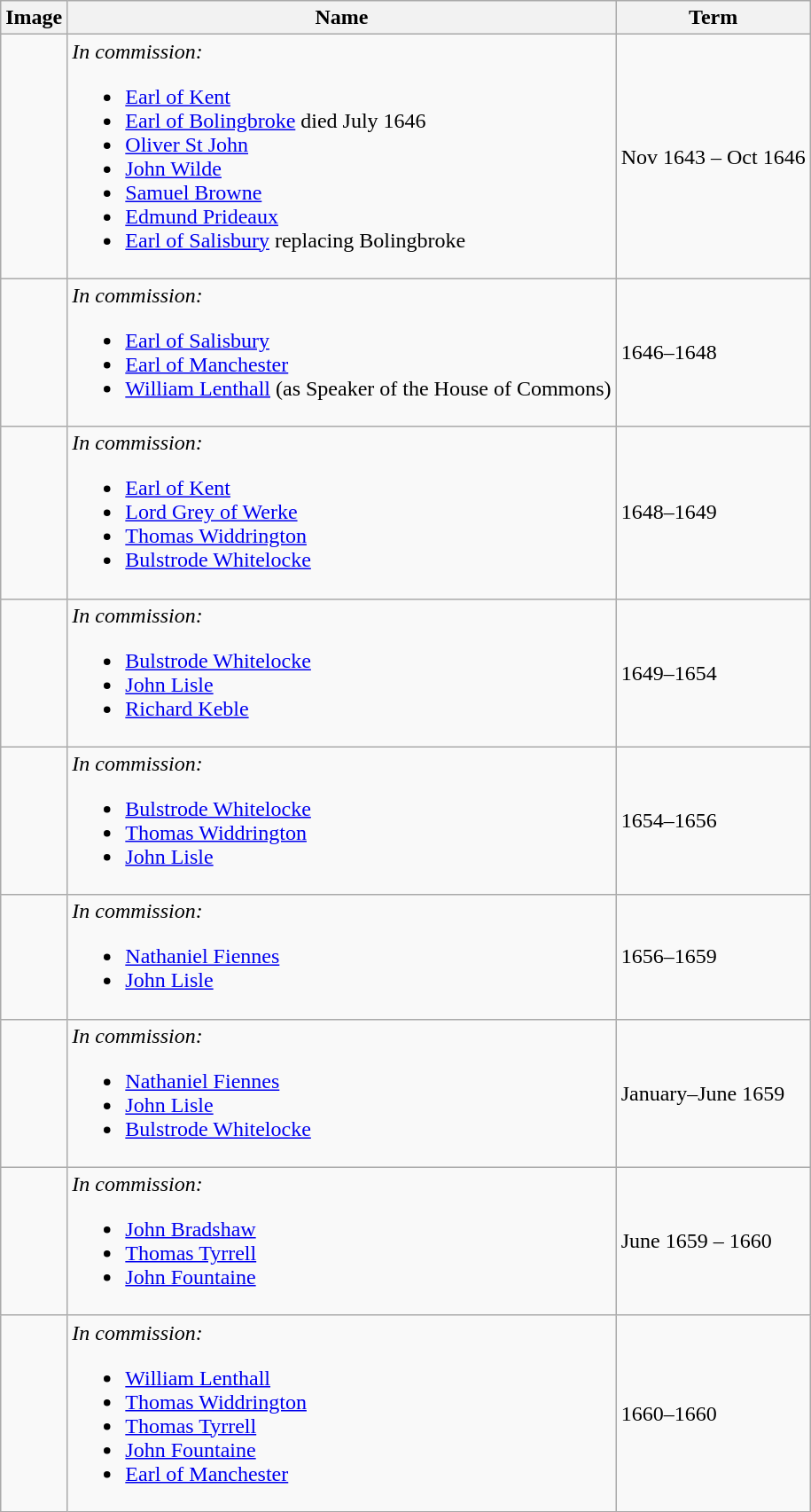<table class="wikitable sortable">
<tr>
<th>Image</th>
<th>Name</th>
<th>Term</th>
</tr>
<tr>
<td></td>
<td><em>In commission:</em><br><ul><li><a href='#'>Earl of Kent</a></li><li><a href='#'>Earl of Bolingbroke</a> died July 1646</li><li><a href='#'>Oliver St John</a></li><li><a href='#'>John Wilde</a></li><li><a href='#'>Samuel Browne</a></li><li><a href='#'>Edmund Prideaux</a></li><li><a href='#'>Earl of Salisbury</a> replacing Bolingbroke</li></ul></td>
<td>Nov 1643 – Oct 1646</td>
</tr>
<tr>
<td></td>
<td><em>In commission:</em><br><ul><li><a href='#'>Earl of Salisbury</a></li><li><a href='#'>Earl of Manchester</a></li><li><a href='#'>William Lenthall</a> (as Speaker of the House of Commons)</li></ul></td>
<td>1646–1648</td>
</tr>
<tr>
<td></td>
<td><em>In commission:</em><br><ul><li><a href='#'>Earl of Kent</a></li><li><a href='#'>Lord Grey of Werke</a></li><li><a href='#'>Thomas Widdrington</a></li><li><a href='#'>Bulstrode Whitelocke</a></li></ul></td>
<td>1648–1649</td>
</tr>
<tr>
<td></td>
<td><em>In commission:</em><br><ul><li><a href='#'>Bulstrode Whitelocke</a></li><li><a href='#'>John Lisle</a></li><li><a href='#'>Richard Keble</a></li></ul></td>
<td>1649–1654</td>
</tr>
<tr>
<td></td>
<td><em>In commission:</em><br><ul><li><a href='#'>Bulstrode Whitelocke</a></li><li><a href='#'>Thomas Widdrington</a></li><li><a href='#'>John Lisle</a></li></ul></td>
<td>1654–1656</td>
</tr>
<tr>
<td></td>
<td><em>In commission:</em><br><ul><li><a href='#'>Nathaniel Fiennes</a></li><li><a href='#'>John Lisle</a></li></ul></td>
<td>1656–1659</td>
</tr>
<tr>
<td></td>
<td><em>In commission:</em><br><ul><li><a href='#'>Nathaniel Fiennes</a></li><li><a href='#'>John Lisle</a></li><li><a href='#'>Bulstrode Whitelocke</a></li></ul></td>
<td>January–June 1659</td>
</tr>
<tr>
<td></td>
<td><em>In commission:</em><br><ul><li><a href='#'>John Bradshaw</a></li><li><a href='#'>Thomas Tyrrell</a></li><li><a href='#'>John Fountaine</a></li></ul></td>
<td>June 1659 – 1660</td>
</tr>
<tr>
<td></td>
<td><em>In commission:</em><br><ul><li><a href='#'>William Lenthall</a></li><li><a href='#'>Thomas Widdrington</a></li><li><a href='#'>Thomas Tyrrell</a></li><li><a href='#'>John Fountaine</a></li><li><a href='#'>Earl of Manchester</a></li></ul></td>
<td>1660–1660</td>
</tr>
</table>
